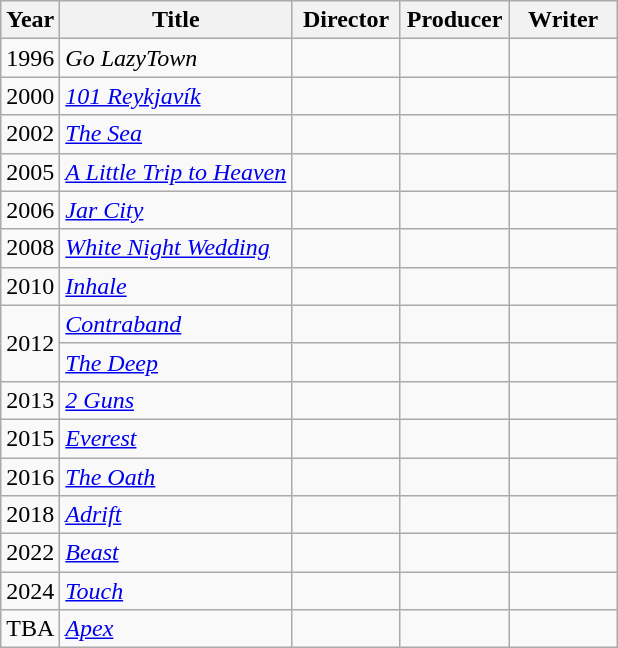<table class="wikitable">
<tr>
<th>Year</th>
<th>Title</th>
<th width=65>Director</th>
<th width=65>Producer</th>
<th width=65>Writer</th>
</tr>
<tr>
<td>1996</td>
<td><em>Go LazyTown</em></td>
<td></td>
<td></td>
<td></td>
</tr>
<tr>
<td>2000</td>
<td><em><a href='#'>101 Reykjavík</a></em></td>
<td></td>
<td></td>
<td></td>
</tr>
<tr>
<td>2002</td>
<td><em><a href='#'>The Sea</a></em></td>
<td></td>
<td></td>
<td></td>
</tr>
<tr>
<td>2005</td>
<td><em><a href='#'>A Little Trip to Heaven</a></em></td>
<td></td>
<td></td>
<td></td>
</tr>
<tr>
<td>2006</td>
<td><em><a href='#'>Jar City</a></em></td>
<td></td>
<td></td>
<td></td>
</tr>
<tr>
<td>2008</td>
<td><em><a href='#'>White Night Wedding</a></em></td>
<td></td>
<td></td>
<td></td>
</tr>
<tr>
<td>2010</td>
<td><em><a href='#'>Inhale</a></em></td>
<td></td>
<td></td>
<td></td>
</tr>
<tr>
<td rowspan=2>2012</td>
<td><em><a href='#'>Contraband</a></em></td>
<td></td>
<td></td>
<td></td>
</tr>
<tr>
<td><em><a href='#'>The Deep</a></em></td>
<td></td>
<td></td>
<td></td>
</tr>
<tr>
<td>2013</td>
<td><em><a href='#'>2 Guns</a></em></td>
<td></td>
<td></td>
<td></td>
</tr>
<tr>
<td>2015</td>
<td><em><a href='#'>Everest</a></em></td>
<td></td>
<td></td>
<td></td>
</tr>
<tr>
<td>2016</td>
<td><em><a href='#'>The Oath</a></em></td>
<td></td>
<td></td>
<td></td>
</tr>
<tr>
<td>2018</td>
<td><em><a href='#'>Adrift</a></em></td>
<td></td>
<td></td>
<td></td>
</tr>
<tr>
<td>2022</td>
<td><em><a href='#'>Beast</a></em></td>
<td></td>
<td></td>
<td></td>
</tr>
<tr>
<td>2024</td>
<td><em><a href='#'>Touch</a></em></td>
<td></td>
<td></td>
<td></td>
</tr>
<tr>
<td>TBA</td>
<td><em><a href='#'>Apex</a></em></td>
<td></td>
<td></td>
<td></td>
</tr>
</table>
